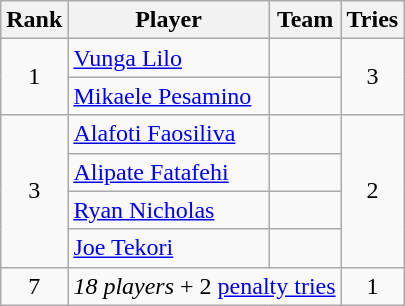<table class="wikitable">
<tr>
<th>Rank</th>
<th>Player</th>
<th>Team</th>
<th>Tries</th>
</tr>
<tr>
<td rowspan="2" style="text-align:center">1</td>
<td><a href='#'>Vunga Lilo</a></td>
<td></td>
<td rowspan="2" style="text-align:center">3</td>
</tr>
<tr>
<td><a href='#'>Mikaele Pesamino</a></td>
<td></td>
</tr>
<tr>
<td rowspan="4" style="text-align:center">3</td>
<td><a href='#'>Alafoti Faosiliva</a></td>
<td></td>
<td rowspan="4" style="text-align:center">2</td>
</tr>
<tr>
<td><a href='#'>Alipate Fatafehi</a></td>
<td></td>
</tr>
<tr>
<td><a href='#'>Ryan Nicholas</a></td>
<td></td>
</tr>
<tr>
<td><a href='#'>Joe Tekori</a></td>
<td></td>
</tr>
<tr>
<td style="text-align:center">7</td>
<td colspan="2"><em>18 players</em> + 2 <a href='#'>penalty tries</a></td>
<td style="text-align:center">1</td>
</tr>
</table>
